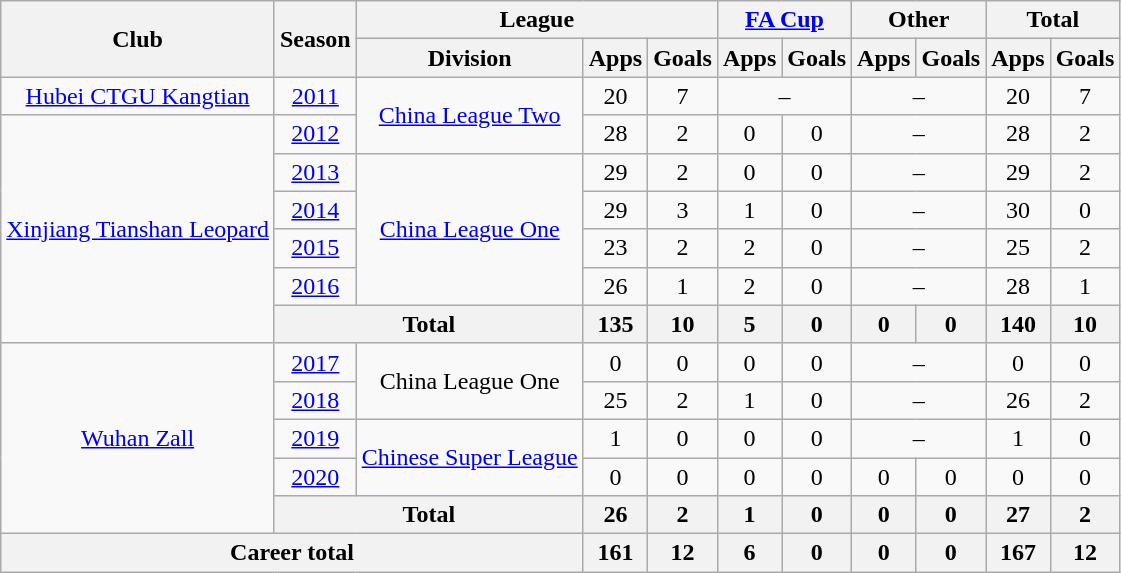<table class="wikitable" style="text-align: center">
<tr>
<th rowspan="2">Club</th>
<th rowspan="2">Season</th>
<th colspan="3">League</th>
<th colspan="2"><a href='#'>FA Cup</a></th>
<th colspan="2">Other</th>
<th colspan="2">Total</th>
</tr>
<tr>
<th>Division</th>
<th>Apps</th>
<th>Goals</th>
<th>Apps</th>
<th>Goals</th>
<th>Apps</th>
<th>Goals</th>
<th>Apps</th>
<th>Goals</th>
</tr>
<tr>
<td rowspan="1"><a href='#'>Hubei CTGU Kangtian</a></td>
<td><a href='#'>2011</a></td>
<td rowspan="2"><a href='#'>China League Two</a></td>
<td>20</td>
<td>7</td>
<td colspan="2">–</td>
<td colspan="2">–</td>
<td>20</td>
<td>7</td>
</tr>
<tr>
<td rowspan="6"><a href='#'>Xinjiang Tianshan Leopard</a></td>
<td><a href='#'>2012</a></td>
<td>28</td>
<td>2</td>
<td>0</td>
<td>0</td>
<td colspan="2">–</td>
<td>28</td>
<td>2</td>
</tr>
<tr>
<td><a href='#'>2013</a></td>
<td rowspan="4"><a href='#'>China League One</a></td>
<td>29</td>
<td>2</td>
<td>0</td>
<td>0</td>
<td colspan="2">–</td>
<td>29</td>
<td>2</td>
</tr>
<tr>
<td><a href='#'>2014</a></td>
<td>29</td>
<td>3</td>
<td>1</td>
<td>0</td>
<td colspan="2">–</td>
<td>30</td>
<td>0</td>
</tr>
<tr>
<td><a href='#'>2015</a></td>
<td>23</td>
<td>2</td>
<td>2</td>
<td>0</td>
<td colspan="2">–</td>
<td>25</td>
<td>2</td>
</tr>
<tr>
<td><a href='#'>2016</a></td>
<td>26</td>
<td>1</td>
<td>2</td>
<td>0</td>
<td colspan="2">–</td>
<td>28</td>
<td>1</td>
</tr>
<tr>
<th colspan=2>Total</th>
<th>135</th>
<th>10</th>
<th>5</th>
<th>0</th>
<th>0</th>
<th>0</th>
<th>140</th>
<th>10</th>
</tr>
<tr>
<td rowspan="5"><a href='#'>Wuhan Zall</a></td>
<td><a href='#'>2017</a></td>
<td rowspan="2">China League One</td>
<td>0</td>
<td>0</td>
<td>0</td>
<td>0</td>
<td colspan="2">–</td>
<td>0</td>
<td>0</td>
</tr>
<tr>
<td><a href='#'>2018</a></td>
<td>25</td>
<td>2</td>
<td>1</td>
<td>0</td>
<td colspan="2">–</td>
<td>26</td>
<td>2</td>
</tr>
<tr>
<td><a href='#'>2019</a></td>
<td rowspan=2><a href='#'>Chinese Super League</a></td>
<td>1</td>
<td>0</td>
<td>0</td>
<td>0</td>
<td colspan="2">–</td>
<td>1</td>
<td>0</td>
</tr>
<tr>
<td><a href='#'>2020</a></td>
<td>0</td>
<td>0</td>
<td>0</td>
<td>0</td>
<td>0</td>
<td>0</td>
<td>0</td>
<td>0</td>
</tr>
<tr>
<th colspan=2>Total</th>
<th>26</th>
<th>2</th>
<th>1</th>
<th>0</th>
<th>0</th>
<th>0</th>
<th>27</th>
<th>2</th>
</tr>
<tr>
<th colspan=3>Career total</th>
<th>161</th>
<th>12</th>
<th>6</th>
<th>0</th>
<th>0</th>
<th>0</th>
<th>167</th>
<th>12</th>
</tr>
</table>
